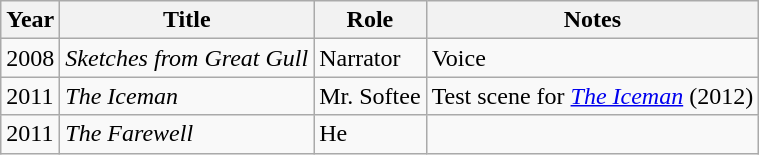<table class="wikitable sortable">
<tr>
<th>Year</th>
<th>Title</th>
<th>Role</th>
<th>Notes</th>
</tr>
<tr>
<td>2008</td>
<td><em>Sketches from Great Gull</em></td>
<td>Narrator</td>
<td>Voice</td>
</tr>
<tr>
<td>2011</td>
<td data-sort-value="Iceman, The"><em>The Iceman</em></td>
<td>Mr. Softee</td>
<td>Test scene for <em><a href='#'>The Iceman</a></em> (2012)</td>
</tr>
<tr>
<td>2011</td>
<td data-sort-value="Farewell, The"><em>The Farewell</em></td>
<td>He</td>
<td></td>
</tr>
</table>
